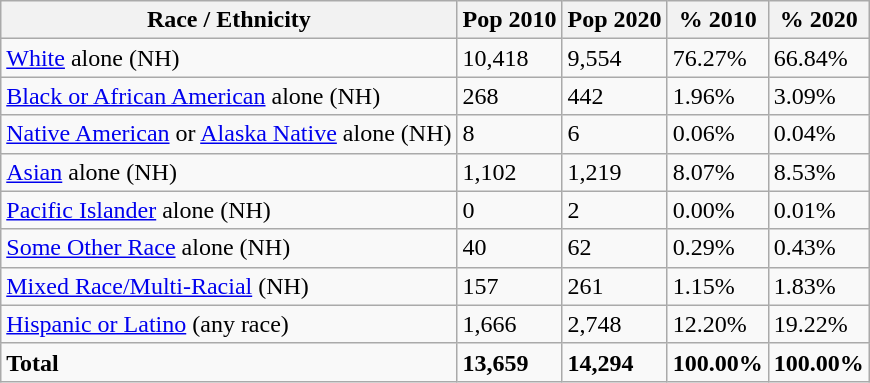<table class="wikitable">
<tr>
<th>Race / Ethnicity</th>
<th>Pop 2010</th>
<th>Pop 2020</th>
<th>% 2010</th>
<th>% 2020</th>
</tr>
<tr>
<td><a href='#'>White</a> alone (NH)</td>
<td>10,418</td>
<td>9,554</td>
<td>76.27%</td>
<td>66.84%</td>
</tr>
<tr>
<td><a href='#'>Black or African American</a> alone (NH)</td>
<td>268</td>
<td>442</td>
<td>1.96%</td>
<td>3.09%</td>
</tr>
<tr>
<td><a href='#'>Native American</a> or <a href='#'>Alaska Native</a> alone (NH)</td>
<td>8</td>
<td>6</td>
<td>0.06%</td>
<td>0.04%</td>
</tr>
<tr>
<td><a href='#'>Asian</a> alone (NH)</td>
<td>1,102</td>
<td>1,219</td>
<td>8.07%</td>
<td>8.53%</td>
</tr>
<tr>
<td><a href='#'>Pacific Islander</a> alone (NH)</td>
<td>0</td>
<td>2</td>
<td>0.00%</td>
<td>0.01%</td>
</tr>
<tr>
<td><a href='#'>Some Other Race</a> alone (NH)</td>
<td>40</td>
<td>62</td>
<td>0.29%</td>
<td>0.43%</td>
</tr>
<tr>
<td><a href='#'>Mixed Race/Multi-Racial</a> (NH)</td>
<td>157</td>
<td>261</td>
<td>1.15%</td>
<td>1.83%</td>
</tr>
<tr>
<td><a href='#'>Hispanic or Latino</a> (any race)</td>
<td>1,666</td>
<td>2,748</td>
<td>12.20%</td>
<td>19.22%</td>
</tr>
<tr>
<td><strong>Total</strong></td>
<td><strong>13,659</strong></td>
<td><strong>14,294</strong></td>
<td><strong>100.00%</strong></td>
<td><strong>100.00%</strong></td>
</tr>
</table>
